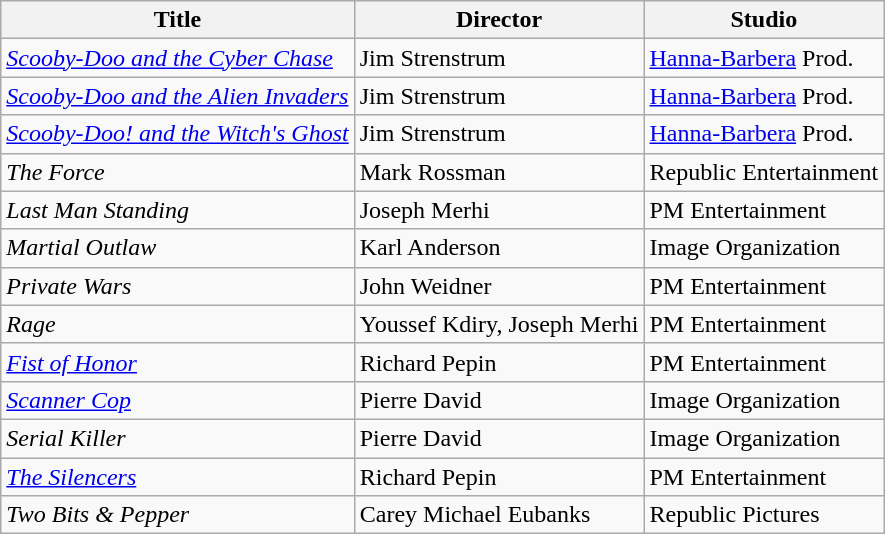<table class="wikitable">
<tr>
<th>Title</th>
<th>Director</th>
<th>Studio</th>
</tr>
<tr>
<td><em><a href='#'>Scooby-Doo and the Cyber Chase</a></em></td>
<td>Jim Strenstrum</td>
<td><a href='#'>Hanna-Barbera</a> Prod.</td>
</tr>
<tr>
<td><em><a href='#'>Scooby-Doo and the Alien Invaders</a></em></td>
<td>Jim Strenstrum</td>
<td><a href='#'>Hanna-Barbera</a> Prod.</td>
</tr>
<tr>
<td><em><a href='#'>Scooby-Doo! and the Witch's Ghost</a></em></td>
<td>Jim Strenstrum</td>
<td><a href='#'>Hanna-Barbera</a> Prod.</td>
</tr>
<tr>
<td><em>The Force</em></td>
<td>Mark Rossman</td>
<td>Republic Entertainment</td>
</tr>
<tr>
<td><em>Last Man Standing</em></td>
<td>Joseph Merhi</td>
<td>PM Entertainment</td>
</tr>
<tr>
<td><em>Martial Outlaw</em></td>
<td>Karl Anderson</td>
<td>Image Organization</td>
</tr>
<tr>
<td><em>Private Wars</em></td>
<td>John Weidner</td>
<td>PM Entertainment</td>
</tr>
<tr>
<td><em>Rage</em></td>
<td>Youssef Kdiry, Joseph Merhi</td>
<td>PM Entertainment</td>
</tr>
<tr>
<td><em><a href='#'>Fist of Honor</a></em></td>
<td>Richard Pepin</td>
<td>PM Entertainment</td>
</tr>
<tr>
<td><em><a href='#'>Scanner Cop</a></em></td>
<td>Pierre David</td>
<td>Image Organization</td>
</tr>
<tr>
<td><em>Serial Killer</em></td>
<td>Pierre David</td>
<td>Image Organization</td>
</tr>
<tr>
<td><em><a href='#'>The Silencers</a></em></td>
<td>Richard Pepin</td>
<td>PM Entertainment</td>
</tr>
<tr>
<td><em>Two Bits & Pepper</em></td>
<td>Carey Michael Eubanks</td>
<td>Republic Pictures</td>
</tr>
</table>
